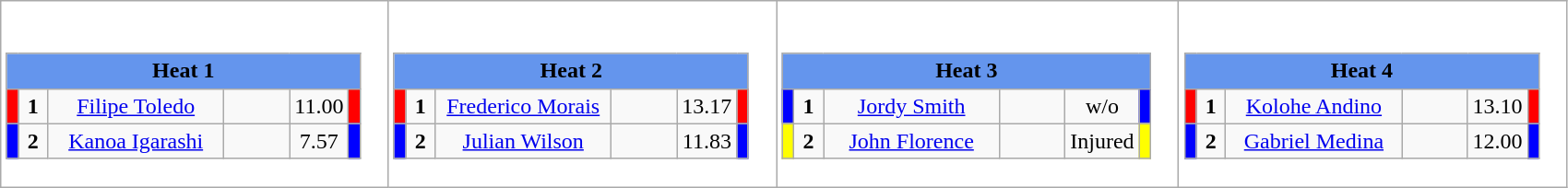<table class="wikitable" style="background:#fff;">
<tr>
<td><div><br><table class="wikitable">
<tr>
<td colspan="6"  style="text-align:center; background:#6495ed;"><strong>Heat 1</strong></td>
</tr>
<tr>
<td style="width:01px; background: #f00;"></td>
<td style="width:14px; text-align:center;"><strong>1</strong></td>
<td style="width:120px; text-align:center;"><a href='#'>Filipe Toledo</a></td>
<td style="width:40px; text-align:center;"></td>
<td style="width:20px; text-align:center;">11.00</td>
<td style="width:01px; background: #f00;"></td>
</tr>
<tr>
<td style="width:01px; background: #00f;"></td>
<td style="width:14px; text-align:center;"><strong>2</strong></td>
<td style="width:120px; text-align:center;"><a href='#'>Kanoa Igarashi</a></td>
<td style="width:40px; text-align:center;"></td>
<td style="width:20px; text-align:center;">7.57</td>
<td style="width:01px; background: #00f;"></td>
</tr>
</table>
</div></td>
<td><div><br><table class="wikitable">
<tr>
<td colspan="6"  style="text-align:center; background:#6495ed;"><strong>Heat 2</strong></td>
</tr>
<tr>
<td style="width:01px; background: #f00;"></td>
<td style="width:14px; text-align:center;"><strong>1</strong></td>
<td style="width:120px; text-align:center;"><a href='#'>Frederico Morais</a></td>
<td style="width:40px; text-align:center;"></td>
<td style="width:20px; text-align:center;">13.17</td>
<td style="width:01px; background: #f00;"></td>
</tr>
<tr>
<td style="width:01px; background: #00f;"></td>
<td style="width:14px; text-align:center;"><strong>2</strong></td>
<td style="width:120px; text-align:center;"><a href='#'>Julian Wilson</a></td>
<td style="width:40px; text-align:center;"></td>
<td style="width:20px; text-align:center;">11.83</td>
<td style="width:01px; background: #00f;"></td>
</tr>
</table>
</div></td>
<td><div><br><table class="wikitable">
<tr>
<td colspan="6"  style="text-align:center; background:#6495ed;"><strong>Heat 3</strong></td>
</tr>
<tr>
<td style="width:01px; background: #00f;"></td>
<td style="width:14px; text-align:center;"><strong>1</strong></td>
<td style="width:120px; text-align:center;"><a href='#'>Jordy Smith</a></td>
<td style="width:40px; text-align:center;"></td>
<td style="width:20px; text-align:center;">w/o</td>
<td style="width:01px; background: #00f;"></td>
</tr>
<tr>
<td style="width:01px; background: #ff0;"></td>
<td style="width:14px; text-align:center;"><strong>2</strong></td>
<td style="width:120px; text-align:center;"><a href='#'>John Florence</a></td>
<td style="width:40px; text-align:center;"></td>
<td style="width:20px; text-align:center;">Injured</td>
<td style="width:01px; background: #ff0;"></td>
</tr>
</table>
</div></td>
<td><div><br><table class="wikitable">
<tr>
<td colspan="6"  style="text-align:center; background:#6495ed;"><strong>Heat 4</strong></td>
</tr>
<tr>
<td style="width:01px; background: #f00;"></td>
<td style="width:14px; text-align:center;"><strong>1</strong></td>
<td style="width:120px; text-align:center;"><a href='#'>Kolohe Andino</a></td>
<td style="width:40px; text-align:center;"></td>
<td style="width:20px; text-align:center;">13.10</td>
<td style="width:01px; background: #f00;"></td>
</tr>
<tr>
<td style="width:01px; background: #00f;"></td>
<td style="width:14px; text-align:center;"><strong>2</strong></td>
<td style="width:120px; text-align:center;"><a href='#'>Gabriel Medina</a></td>
<td style="width:40px; text-align:center;"></td>
<td style="width:20px; text-align:center;">12.00</td>
<td style="width:01px; background: #00f;"></td>
</tr>
</table>
</div></td>
</tr>
</table>
